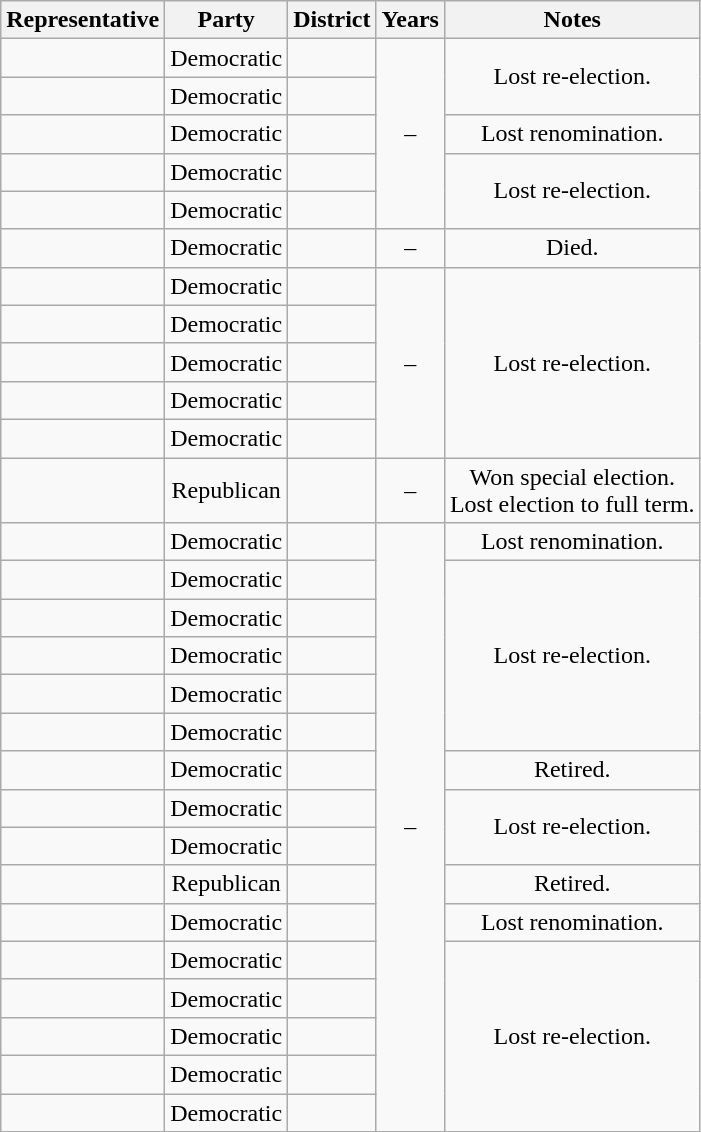<table class="wikitable sortable" style="text-align:center">
<tr valign=bottom>
<th>Representative</th>
<th>Party</th>
<th>District</th>
<th>Years</th>
<th>Notes</th>
</tr>
<tr>
<td align=left></td>
<td>Democratic</td>
<td></td>
<td rowspan="5" nowrap=""> –<br></td>
<td rowspan="2">Lost re-election.</td>
</tr>
<tr>
<td align=left></td>
<td>Democratic</td>
<td></td>
</tr>
<tr>
<td align=left></td>
<td>Democratic</td>
<td></td>
<td>Lost renomination.</td>
</tr>
<tr>
<td align=left></td>
<td>Democratic</td>
<td></td>
<td rowspan="2">Lost re-election.</td>
</tr>
<tr>
<td align=left></td>
<td>Democratic</td>
<td></td>
</tr>
<tr>
<td align=left></td>
<td>Democratic</td>
<td></td>
<td nowrap> –<br></td>
<td>Died.</td>
</tr>
<tr>
<td align=left></td>
<td>Democratic</td>
<td></td>
<td rowspan="5" nowrap=""> –<br></td>
<td rowspan="5">Lost re-election.</td>
</tr>
<tr>
<td align=left></td>
<td>Democratic</td>
<td></td>
</tr>
<tr>
<td align=left></td>
<td>Democratic</td>
<td></td>
</tr>
<tr>
<td align=left></td>
<td>Democratic</td>
<td></td>
</tr>
<tr>
<td align=left></td>
<td>Democratic</td>
<td></td>
</tr>
<tr>
<td align=left></td>
<td>Republican</td>
<td></td>
<td nowrap> –<br></td>
<td>Won special election.<br>Lost election to full term.</td>
</tr>
<tr>
<td align=left></td>
<td>Democratic</td>
<td></td>
<td rowspan="16" nowrap=""> –<br></td>
<td>Lost renomination.</td>
</tr>
<tr>
<td align=left></td>
<td>Democratic</td>
<td></td>
<td rowspan="5">Lost re-election.</td>
</tr>
<tr>
<td align=left></td>
<td>Democratic</td>
<td></td>
</tr>
<tr>
<td align=left></td>
<td>Democratic</td>
<td></td>
</tr>
<tr>
<td align=left></td>
<td>Democratic</td>
<td></td>
</tr>
<tr>
<td align=left></td>
<td>Democratic</td>
<td></td>
</tr>
<tr>
<td align=left></td>
<td>Democratic</td>
<td></td>
<td>Retired.</td>
</tr>
<tr>
<td align=left></td>
<td>Democratic</td>
<td></td>
<td rowspan="2">Lost re-election.</td>
</tr>
<tr>
<td align=left></td>
<td>Democratic</td>
<td></td>
</tr>
<tr>
<td align=left></td>
<td>Republican</td>
<td></td>
<td>Retired.</td>
</tr>
<tr>
<td align=left></td>
<td>Democratic</td>
<td></td>
<td>Lost renomination.</td>
</tr>
<tr>
<td align=left></td>
<td>Democratic</td>
<td></td>
<td rowspan="5">Lost re-election.</td>
</tr>
<tr>
<td align=left></td>
<td>Democratic</td>
<td></td>
</tr>
<tr>
<td align=left></td>
<td>Democratic</td>
<td></td>
</tr>
<tr>
<td align=left></td>
<td>Democratic</td>
<td></td>
</tr>
<tr>
<td align=left></td>
<td>Democratic</td>
<td></td>
</tr>
</table>
